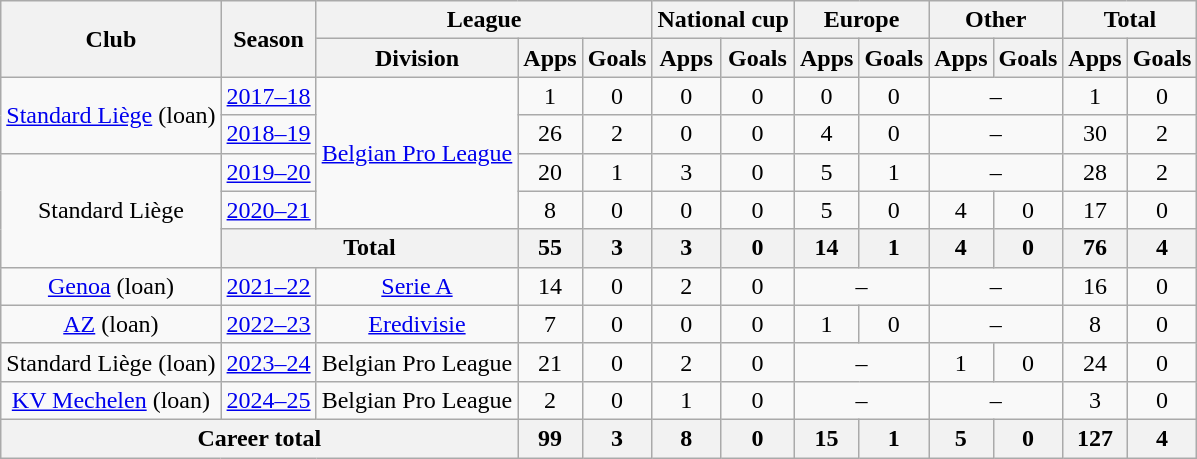<table class=wikitable style=text-align:center>
<tr>
<th rowspan="2">Club</th>
<th rowspan="2">Season</th>
<th colspan="3">League</th>
<th colspan="2">National cup</th>
<th colspan="2">Europe</th>
<th colspan="2">Other</th>
<th colspan="2">Total</th>
</tr>
<tr>
<th>Division</th>
<th>Apps</th>
<th>Goals</th>
<th>Apps</th>
<th>Goals</th>
<th>Apps</th>
<th>Goals</th>
<th>Apps</th>
<th>Goals</th>
<th>Apps</th>
<th>Goals</th>
</tr>
<tr>
<td rowspan="2"><a href='#'>Standard Liège</a> (loan)</td>
<td><a href='#'>2017–18</a></td>
<td rowspan="4"><a href='#'>Belgian Pro League</a></td>
<td>1</td>
<td>0</td>
<td>0</td>
<td>0</td>
<td>0</td>
<td>0</td>
<td colspan="2">–</td>
<td>1</td>
<td>0</td>
</tr>
<tr>
<td><a href='#'>2018–19</a></td>
<td>26</td>
<td>2</td>
<td>0</td>
<td>0</td>
<td>4</td>
<td>0</td>
<td colspan="2">–</td>
<td>30</td>
<td>2</td>
</tr>
<tr>
<td rowspan="3">Standard Liège</td>
<td><a href='#'>2019–20</a></td>
<td>20</td>
<td>1</td>
<td>3</td>
<td>0</td>
<td>5</td>
<td>1</td>
<td colspan="2">–</td>
<td>28</td>
<td>2</td>
</tr>
<tr>
<td><a href='#'>2020–21</a></td>
<td>8</td>
<td>0</td>
<td>0</td>
<td>0</td>
<td>5</td>
<td>0</td>
<td>4</td>
<td>0</td>
<td>17</td>
<td>0</td>
</tr>
<tr>
<th colspan="2">Total</th>
<th>55</th>
<th>3</th>
<th>3</th>
<th>0</th>
<th>14</th>
<th>1</th>
<th>4</th>
<th>0</th>
<th>76</th>
<th>4</th>
</tr>
<tr>
<td><a href='#'>Genoa</a> (loan)</td>
<td><a href='#'>2021–22</a></td>
<td><a href='#'>Serie A</a></td>
<td>14</td>
<td>0</td>
<td>2</td>
<td>0</td>
<td colspan="2">–</td>
<td colspan="2">–</td>
<td>16</td>
<td>0</td>
</tr>
<tr>
<td><a href='#'>AZ</a> (loan)</td>
<td><a href='#'>2022–23</a></td>
<td><a href='#'>Eredivisie</a></td>
<td>7</td>
<td>0</td>
<td>0</td>
<td>0</td>
<td>1</td>
<td>0</td>
<td colspan="2">–</td>
<td>8</td>
<td>0</td>
</tr>
<tr>
<td>Standard Liège (loan)</td>
<td><a href='#'>2023–24</a></td>
<td>Belgian Pro League</td>
<td>21</td>
<td>0</td>
<td>2</td>
<td>0</td>
<td colspan="2">–</td>
<td>1</td>
<td>0</td>
<td>24</td>
<td>0</td>
</tr>
<tr>
<td><a href='#'>KV Mechelen</a> (loan)</td>
<td><a href='#'>2024–25</a></td>
<td>Belgian Pro League</td>
<td>2</td>
<td>0</td>
<td>1</td>
<td>0</td>
<td colspan="2">–</td>
<td colspan="2">–</td>
<td>3</td>
<td>0</td>
</tr>
<tr>
<th colspan="3">Career total</th>
<th>99</th>
<th>3</th>
<th>8</th>
<th>0</th>
<th>15</th>
<th>1</th>
<th>5</th>
<th>0</th>
<th>127</th>
<th>4</th>
</tr>
</table>
